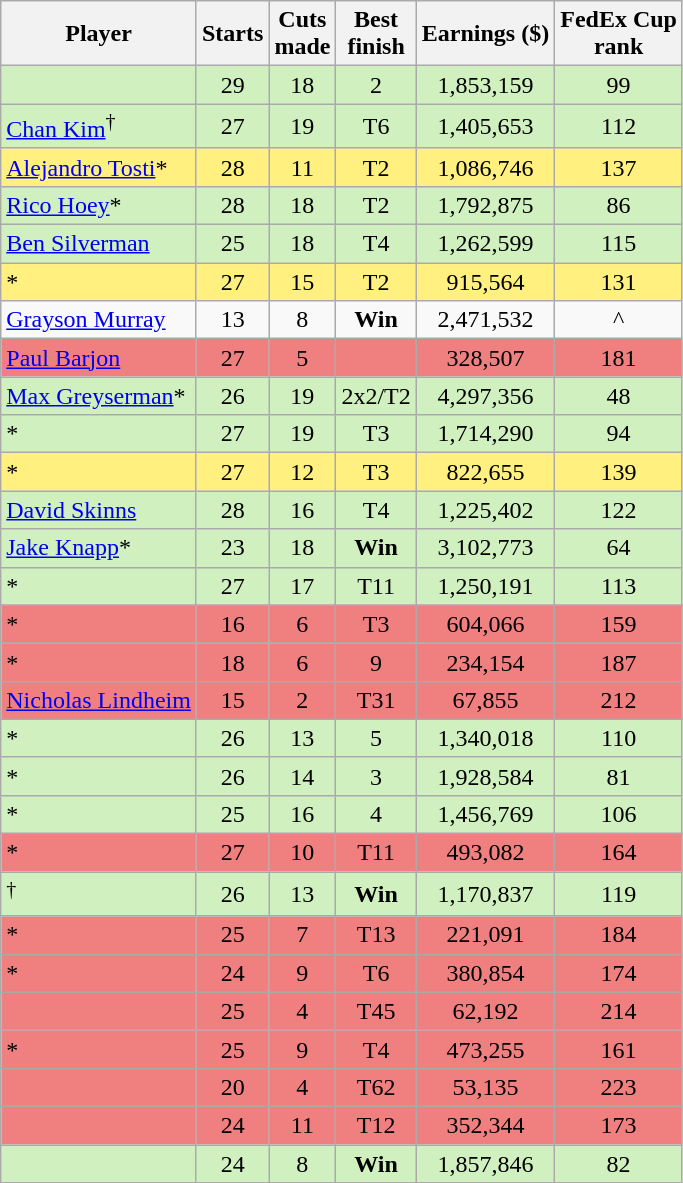<table class="wikitable sortable" style="text-align:center">
<tr>
<th>Player</th>
<th>Starts</th>
<th>Cuts<br>made</th>
<th data-sort-type="number">Best<br>finish</th>
<th>Earnings ($)</th>
<th>FedEx Cup<br>rank</th>
</tr>
<tr style="background:#D0F0C0;">
<td align="left"> </td>
<td>29</td>
<td>18</td>
<td>2</td>
<td>1,853,159</td>
<td>99</td>
</tr>
<tr style="background:#D0F0C0;">
<td align="left"> <a href='#'>Chan Kim</a><sup>†</sup></td>
<td>27</td>
<td>19</td>
<td>T6</td>
<td>1,405,653</td>
<td>112</td>
</tr>
<tr style="background:#FFF080;">
<td align="left"> <a href='#'>Alejandro Tosti</a>*</td>
<td>28</td>
<td>11</td>
<td>T2</td>
<td>1,086,746</td>
<td>137</td>
</tr>
<tr style="background:#D0F0C0;">
<td align="left"> <a href='#'>Rico Hoey</a>*</td>
<td>28</td>
<td>18</td>
<td>T2</td>
<td>1,792,875</td>
<td>86</td>
</tr>
<tr style="background:#D0F0C0;">
<td align="left"> <a href='#'>Ben Silverman</a></td>
<td>25</td>
<td>18</td>
<td>T4</td>
<td>1,262,599</td>
<td>115</td>
</tr>
<tr style="background:#FFF080;">
<td align="left"> *</td>
<td>27</td>
<td>15</td>
<td>T2</td>
<td>915,564</td>
<td>131</td>
</tr>
<tr style="background:##D0F0C0;">
<td align="left"> <a href='#'>Grayson Murray</a></td>
<td>13</td>
<td>8</td>
<td><strong>Win</strong></td>
<td>2,471,532</td>
<td>^</td>
</tr>
<tr style="background:#F08080;">
<td align="left"> <a href='#'>Paul Barjon</a></td>
<td>27</td>
<td>5</td>
<td></td>
<td>328,507</td>
<td>181</td>
</tr>
<tr style="background:#D0F0C0;">
<td align="left"> <a href='#'>Max Greyserman</a>*</td>
<td>26</td>
<td>19</td>
<td>2x2/T2</td>
<td>4,297,356</td>
<td>48</td>
</tr>
<tr style="background:#D0F0C0;">
<td align="left"> *</td>
<td>27</td>
<td>19</td>
<td>T3</td>
<td>1,714,290</td>
<td>94</td>
</tr>
<tr style="background:#FFF080;">
<td align="left"> *</td>
<td>27</td>
<td>12</td>
<td>T3</td>
<td>822,655</td>
<td>139</td>
</tr>
<tr style="background:#D0F0C0;">
<td align="left"> <a href='#'>David Skinns</a></td>
<td>28</td>
<td>16</td>
<td>T4</td>
<td>1,225,402</td>
<td>122</td>
</tr>
<tr style="background:#D0F0C0;">
<td align="left"> <a href='#'>Jake Knapp</a>*</td>
<td>23</td>
<td>18</td>
<td><strong>Win</strong></td>
<td>3,102,773</td>
<td>64</td>
</tr>
<tr style="background:#D0F0C0;">
<td align="left"> *</td>
<td>27</td>
<td>17</td>
<td>T11</td>
<td>1,250,191</td>
<td>113</td>
</tr>
<tr style="background:#F08080;">
<td align="left"> *</td>
<td>16</td>
<td>6</td>
<td>T3</td>
<td>604,066</td>
<td>159</td>
</tr>
<tr style="background:#F08080;">
<td align="left"> *</td>
<td>18</td>
<td>6</td>
<td>9</td>
<td>234,154</td>
<td>187</td>
</tr>
<tr style="background:#F08080;">
<td align="left"> <a href='#'>Nicholas Lindheim</a></td>
<td>15</td>
<td>2</td>
<td>T31</td>
<td>67,855</td>
<td>212</td>
</tr>
<tr style="background:#D0F0C0;">
<td align="left"> *</td>
<td>26</td>
<td>13</td>
<td>5</td>
<td>1,340,018</td>
<td>110</td>
</tr>
<tr style="background:#D0F0C0;">
<td align="left"> *</td>
<td>26</td>
<td>14</td>
<td>3</td>
<td>1,928,584</td>
<td>81</td>
</tr>
<tr style="background:#D0F0C0;">
<td align="left"> *</td>
<td>25</td>
<td>16</td>
<td>4</td>
<td>1,456,769</td>
<td>106</td>
</tr>
<tr style="background:#F08080;">
<td align="left"> *</td>
<td>27</td>
<td>10</td>
<td>T11</td>
<td>493,082</td>
<td>164</td>
</tr>
<tr style="background:#D0F0C0;">
<td align="left"> <sup>†</sup></td>
<td>26</td>
<td>13</td>
<td><strong>Win</strong></td>
<td>1,170,837</td>
<td>119</td>
</tr>
<tr style="background:#F08080;">
<td align="left"> *</td>
<td>25</td>
<td>7</td>
<td>T13</td>
<td>221,091</td>
<td>184</td>
</tr>
<tr style="background:#F08080;">
<td align="left"> *</td>
<td>24</td>
<td>9</td>
<td>T6</td>
<td>380,854</td>
<td>174</td>
</tr>
<tr style="background:#F08080;">
<td align="left"> </td>
<td>25</td>
<td>4</td>
<td>T45</td>
<td>62,192</td>
<td>214</td>
</tr>
<tr style="background:#F08080;">
<td align="left">*</td>
<td>25</td>
<td>9</td>
<td>T4</td>
<td>473,255</td>
<td>161</td>
</tr>
<tr style="background:#F08080;">
<td align="left"> </td>
<td>20</td>
<td>4</td>
<td>T62</td>
<td>53,135</td>
<td>223</td>
</tr>
<tr style="background:#F08080;">
<td align="left"> </td>
<td>24</td>
<td>11</td>
<td>T12</td>
<td>352,344</td>
<td>173</td>
</tr>
<tr style="background:#D0F0C0;">
<td align="left"> </td>
<td>24</td>
<td>8</td>
<td><strong>Win</strong></td>
<td>1,857,846</td>
<td>82</td>
</tr>
</table>
